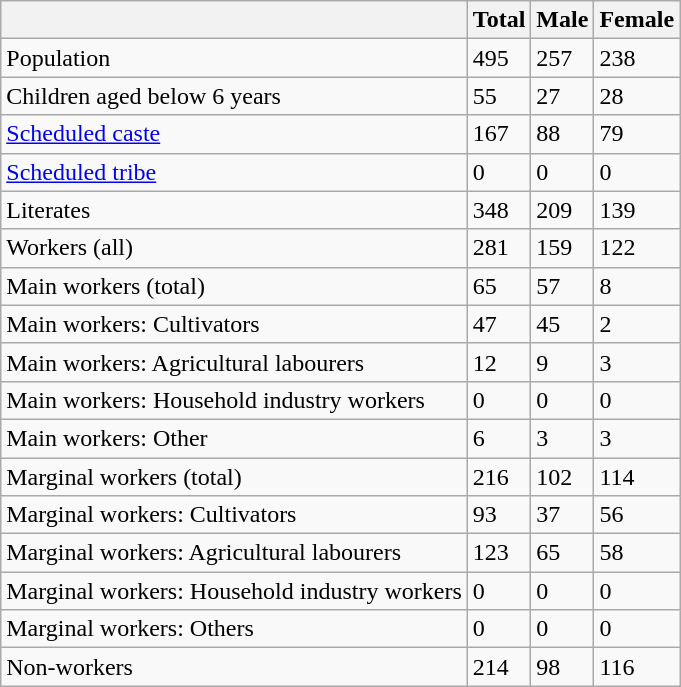<table class="wikitable sortable">
<tr>
<th></th>
<th>Total</th>
<th>Male</th>
<th>Female</th>
</tr>
<tr>
<td>Population</td>
<td>495</td>
<td>257</td>
<td>238</td>
</tr>
<tr>
<td>Children aged below 6 years</td>
<td>55</td>
<td>27</td>
<td>28</td>
</tr>
<tr>
<td><a href='#'>Scheduled caste</a></td>
<td>167</td>
<td>88</td>
<td>79</td>
</tr>
<tr>
<td><a href='#'>Scheduled tribe</a></td>
<td>0</td>
<td>0</td>
<td>0</td>
</tr>
<tr>
<td>Literates</td>
<td>348</td>
<td>209</td>
<td>139</td>
</tr>
<tr>
<td>Workers (all)</td>
<td>281</td>
<td>159</td>
<td>122</td>
</tr>
<tr>
<td>Main workers (total)</td>
<td>65</td>
<td>57</td>
<td>8</td>
</tr>
<tr>
<td>Main workers: Cultivators</td>
<td>47</td>
<td>45</td>
<td>2</td>
</tr>
<tr>
<td>Main workers: Agricultural labourers</td>
<td>12</td>
<td>9</td>
<td>3</td>
</tr>
<tr>
<td>Main workers: Household industry workers</td>
<td>0</td>
<td>0</td>
<td>0</td>
</tr>
<tr>
<td>Main workers: Other</td>
<td>6</td>
<td>3</td>
<td>3</td>
</tr>
<tr>
<td>Marginal workers (total)</td>
<td>216</td>
<td>102</td>
<td>114</td>
</tr>
<tr>
<td>Marginal workers: Cultivators</td>
<td>93</td>
<td>37</td>
<td>56</td>
</tr>
<tr>
<td>Marginal workers: Agricultural labourers</td>
<td>123</td>
<td>65</td>
<td>58</td>
</tr>
<tr>
<td>Marginal workers: Household industry workers</td>
<td>0</td>
<td>0</td>
<td>0</td>
</tr>
<tr>
<td>Marginal workers: Others</td>
<td>0</td>
<td>0</td>
<td>0</td>
</tr>
<tr>
<td>Non-workers</td>
<td>214</td>
<td>98</td>
<td>116</td>
</tr>
</table>
